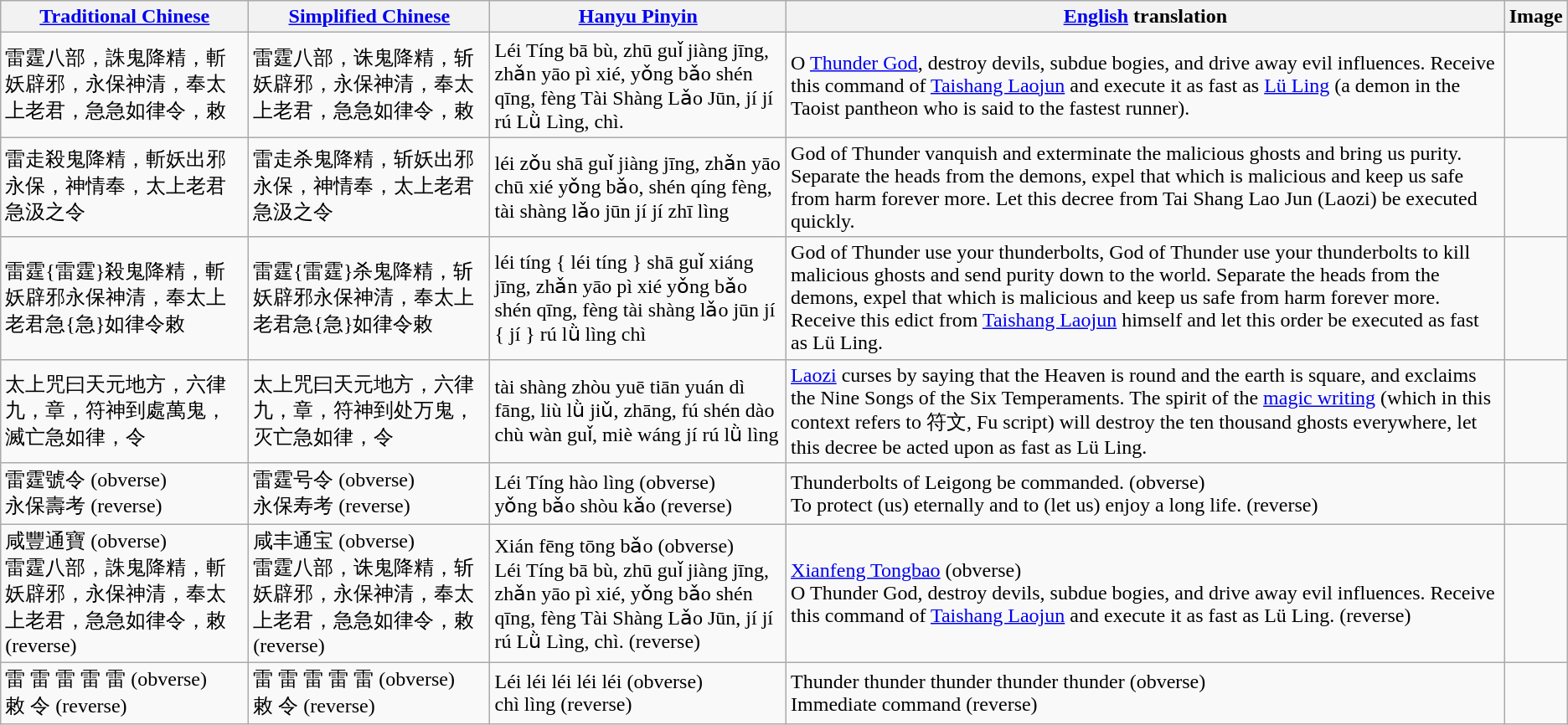<table class="wikitable">
<tr>
<th><a href='#'>Traditional Chinese</a></th>
<th><a href='#'>Simplified Chinese</a></th>
<th><a href='#'>Hanyu Pinyin</a></th>
<th><a href='#'>English</a> translation</th>
<th>Image</th>
</tr>
<tr>
<td>雷霆八部，誅鬼降精，斬妖辟邪，永保神清，奉太上老君，急急如律令，敕</td>
<td>雷霆八部，诛鬼降精，斩妖辟邪，永保神清，奉太上老君，急急如律令，敕</td>
<td>Léi Tíng bā bù, zhū guǐ jiàng jīng, zhǎn yāo pì xié, yǒng bǎo shén qīng, fèng Tài Shàng Lǎo Jūn, jí jí rú Lǜ Lìng, chì.</td>
<td>O <a href='#'>Thunder God</a>, destroy devils, subdue bogies, and drive away evil influences. Receive this command of <a href='#'>Taishang Laojun</a> and execute it as fast as <a href='#'>Lü Ling</a> (a demon in the Taoist pantheon who is said to the fastest runner).</td>
<td></td>
</tr>
<tr>
<td>雷走殺鬼降精，斬妖出邪永保，神情奉，太上老君急汲之令</td>
<td>雷走杀鬼降精，斩妖出邪永保，神情奉，太上老君急汲之令</td>
<td>léi zǒu shā guǐ jiàng jīng, zhǎn yāo chū xié yǒng bǎo, shén qíng fèng, tài shàng lǎo jūn jí jí zhī lìng</td>
<td>God of Thunder vanquish and exterminate the malicious ghosts and bring us purity. Separate the heads from the demons, expel that which is malicious and keep us safe from harm forever more. Let this decree from Tai Shang Lao Jun (Laozi) be executed quickly.</td>
<td></td>
</tr>
<tr>
<td>雷霆{雷霆}殺鬼降精，斬妖辟邪永保神清，奉太上老君急{急}如律令敕</td>
<td>雷霆{雷霆}杀鬼降精，斩妖辟邪永保神清，奉太上老君急{急}如律令敕</td>
<td>léi tíng { léi tíng } shā guǐ xiáng jīng, zhǎn yāo pì xié yǒng bǎo shén qīng, fèng tài shàng lǎo jūn jí { jí } rú lǜ lìng chì</td>
<td>God of Thunder use your thunderbolts, God of Thunder use your thunderbolts to kill malicious ghosts and send purity down to the world. Separate the heads from the demons, expel that which is malicious and keep us safe from harm forever more. Receive this edict from <a href='#'>Taishang Laojun</a> himself and let this order be executed as fast as Lü Ling.</td>
<td></td>
</tr>
<tr>
<td>太上咒曰天元地方，六律九，章，符神到處萬鬼，滅亡急如律，令</td>
<td>太上咒曰天元地方，六律九，章，符神到处万鬼，灭亡急如律，令</td>
<td>tài shàng zhòu yuē tiān yuán dì fāng, liù lǜ jiǔ, zhāng, fú shén dào chù wàn guǐ, miè wáng jí rú lǜ lìng</td>
<td><a href='#'>Laozi</a> curses by saying that the Heaven is round and the earth is square, and exclaims the Nine Songs of the Six Temperaments. The spirit of the <a href='#'>magic writing</a> (which in this context refers to 符文, Fu script) will destroy the ten thousand ghosts everywhere, let this decree be acted upon as fast as Lü Ling.</td>
<td></td>
</tr>
<tr>
<td>雷霆號令 (obverse)<br>永保壽考 (reverse)</td>
<td>雷霆号令 (obverse)<br>永保寿考 (reverse)</td>
<td>Léi Tíng hào lìng (obverse)<br>yǒng bǎo shòu kǎo (reverse)</td>
<td>Thunderbolts of Leigong be commanded. (obverse)<br>To protect (us) eternally and to (let us) enjoy a long life. (reverse)</td>
<td></td>
</tr>
<tr>
<td>咸豐通寶 (obverse)<br>雷霆八部，誅鬼降精，斬妖辟邪，永保神清，奉太上老君，急急如律令，敕 (reverse)</td>
<td>咸丰通宝 (obverse)<br>雷霆八部，诛鬼降精，斩妖辟邪，永保神清，奉太上老君，急急如律令，敕 (reverse)</td>
<td>Xián fēng tōng bǎo (obverse)<br>Léi Tíng bā bù, zhū guǐ jiàng jīng, zhǎn yāo pì xié, yǒng bǎo shén qīng, fèng Tài Shàng Lǎo Jūn, jí jí rú Lǜ Lìng, chì. (reverse)</td>
<td><a href='#'>Xianfeng Tongbao</a> (obverse)<br>O Thunder God, destroy devils, subdue bogies, and drive away evil influences. Receive this command of <a href='#'>Taishang Laojun</a> and execute it as fast as Lü Ling. (reverse)</td>
<td></td>
</tr>
<tr>
<td>雷 雷 雷 雷 雷 (obverse)<br>敕 令 (reverse)</td>
<td>雷 雷 雷 雷 雷 (obverse)<br>敕 令 (reverse)</td>
<td>Léi léi léi léi léi (obverse)<br> chì lìng (reverse)</td>
<td>Thunder thunder thunder thunder thunder (obverse)<br>Immediate command (reverse)</td>
<td></td>
</tr>
</table>
